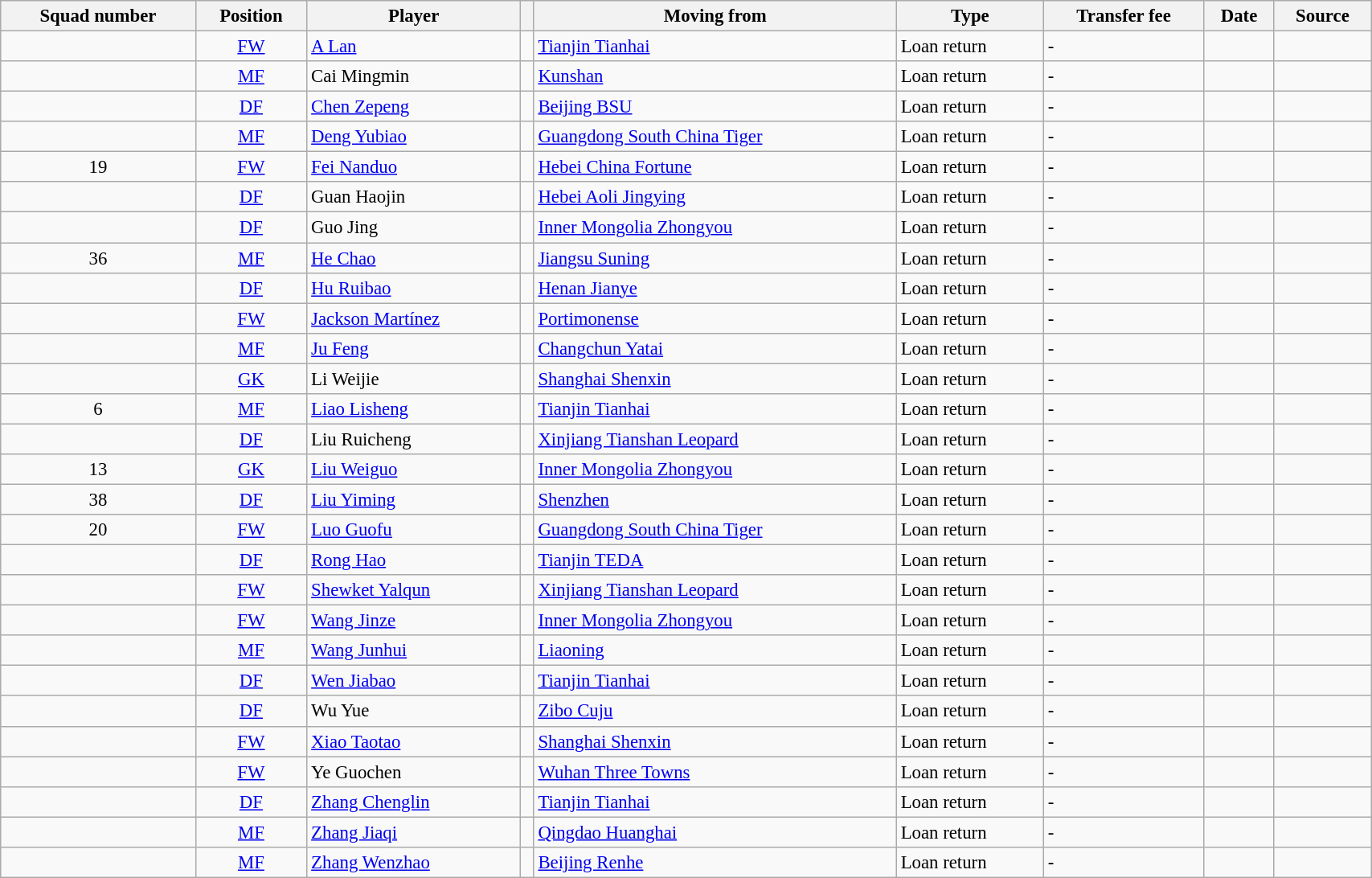<table class="wikitable sortable" style="width:90%; text-align:left; font-size:95%;">
<tr>
<th>Squad number</th>
<th>Position</th>
<th>Player</th>
<th></th>
<th>Moving from</th>
<th>Type</th>
<th>Transfer fee</th>
<th>Date</th>
<th>Source</th>
</tr>
<tr>
<td align=center></td>
<td align=center><a href='#'>FW</a></td>
<td align=left> <a href='#'>A Lan</a></td>
<td align=center></td>
<td align=left> <a href='#'>Tianjin Tianhai</a></td>
<td>Loan return</td>
<td>-</td>
<td></td>
<td align=center></td>
</tr>
<tr>
<td align=center></td>
<td align=center><a href='#'>MF</a></td>
<td align=left> Cai Mingmin</td>
<td align=center></td>
<td align=left> <a href='#'>Kunshan</a></td>
<td>Loan return</td>
<td>-</td>
<td></td>
<td align=center></td>
</tr>
<tr>
<td align=center></td>
<td align=center><a href='#'>DF</a></td>
<td align=left> <a href='#'>Chen Zepeng</a></td>
<td align=center></td>
<td align=left> <a href='#'>Beijing BSU</a></td>
<td>Loan return</td>
<td>-</td>
<td></td>
<td align=center></td>
</tr>
<tr>
<td align=center></td>
<td align=center><a href='#'>MF</a></td>
<td align=left> <a href='#'>Deng Yubiao</a></td>
<td align=center></td>
<td align=left> <a href='#'>Guangdong South China Tiger</a></td>
<td>Loan return</td>
<td>-</td>
<td></td>
<td align=center></td>
</tr>
<tr>
<td align=center>19</td>
<td align=center><a href='#'>FW</a></td>
<td align=left> <a href='#'>Fei Nanduo</a></td>
<td align=center></td>
<td align=left> <a href='#'>Hebei China Fortune</a></td>
<td>Loan return</td>
<td>-</td>
<td></td>
<td align=center></td>
</tr>
<tr>
<td align=center></td>
<td align=center><a href='#'>DF</a></td>
<td align=left> Guan Haojin</td>
<td align=center></td>
<td align=left> <a href='#'>Hebei Aoli Jingying</a></td>
<td>Loan return</td>
<td>-</td>
<td></td>
<td align=center></td>
</tr>
<tr>
<td align=center></td>
<td align=center><a href='#'>DF</a></td>
<td align=left> Guo Jing</td>
<td align=center></td>
<td align=left> <a href='#'>Inner Mongolia Zhongyou</a></td>
<td>Loan return</td>
<td>-</td>
<td></td>
<td align=center></td>
</tr>
<tr>
<td align=center>36</td>
<td align=center><a href='#'>MF</a></td>
<td align=left> <a href='#'>He Chao</a></td>
<td align=center></td>
<td align=left> <a href='#'>Jiangsu Suning</a></td>
<td>Loan return</td>
<td>-</td>
<td></td>
<td align=center></td>
</tr>
<tr>
<td align=center></td>
<td align=center><a href='#'>DF</a></td>
<td align=left> <a href='#'>Hu Ruibao</a></td>
<td align=center></td>
<td align=left> <a href='#'>Henan Jianye</a></td>
<td>Loan return</td>
<td>-</td>
<td></td>
<td align=center></td>
</tr>
<tr>
<td align=center></td>
<td align=center><a href='#'>FW</a></td>
<td align=left> <a href='#'>Jackson Martínez</a></td>
<td align=center></td>
<td align=left> <a href='#'>Portimonense</a></td>
<td>Loan return</td>
<td>-</td>
<td></td>
<td align=center></td>
</tr>
<tr>
<td align=center></td>
<td align=center><a href='#'>MF</a></td>
<td align=left> <a href='#'>Ju Feng</a></td>
<td align=center></td>
<td align=left> <a href='#'>Changchun Yatai</a></td>
<td>Loan return</td>
<td>-</td>
<td></td>
<td align=center></td>
</tr>
<tr>
<td align=center></td>
<td align=center><a href='#'>GK</a></td>
<td align=left> Li Weijie</td>
<td align=center></td>
<td align=left> <a href='#'>Shanghai Shenxin</a></td>
<td>Loan return</td>
<td>-</td>
<td></td>
<td align=center></td>
</tr>
<tr>
<td align=center>6</td>
<td align=center><a href='#'>MF</a></td>
<td align=left> <a href='#'>Liao Lisheng</a></td>
<td align=center></td>
<td align=left> <a href='#'>Tianjin Tianhai</a></td>
<td>Loan return</td>
<td>-</td>
<td></td>
<td align=center></td>
</tr>
<tr>
<td align=center></td>
<td align=center><a href='#'>DF</a></td>
<td align=left> Liu Ruicheng</td>
<td align=center></td>
<td align=left> <a href='#'>Xinjiang Tianshan Leopard</a></td>
<td>Loan return</td>
<td>-</td>
<td></td>
<td align=center></td>
</tr>
<tr>
<td align=center>13</td>
<td align=center><a href='#'>GK</a></td>
<td align=left> <a href='#'>Liu Weiguo</a></td>
<td align=center></td>
<td align=left> <a href='#'>Inner Mongolia Zhongyou</a></td>
<td>Loan return</td>
<td>-</td>
<td></td>
<td align=center></td>
</tr>
<tr>
<td align=center>38</td>
<td align=center><a href='#'>DF</a></td>
<td align=left> <a href='#'>Liu Yiming</a></td>
<td align=center></td>
<td align=left> <a href='#'>Shenzhen</a></td>
<td>Loan return</td>
<td>-</td>
<td></td>
<td align=center></td>
</tr>
<tr>
<td align=center>20</td>
<td align=center><a href='#'>FW</a></td>
<td align=left> <a href='#'>Luo Guofu</a></td>
<td align=center></td>
<td align=left> <a href='#'>Guangdong South China Tiger</a></td>
<td>Loan return</td>
<td>-</td>
<td></td>
<td align=center></td>
</tr>
<tr>
<td align=center></td>
<td align=center><a href='#'>DF</a></td>
<td align=left> <a href='#'>Rong Hao</a></td>
<td align=center></td>
<td align=left> <a href='#'>Tianjin TEDA</a></td>
<td>Loan return</td>
<td>-</td>
<td></td>
<td align=center></td>
</tr>
<tr>
<td align=center></td>
<td align=center><a href='#'>FW</a></td>
<td align=left> <a href='#'>Shewket Yalqun</a></td>
<td align=center></td>
<td align=left> <a href='#'>Xinjiang Tianshan Leopard</a></td>
<td>Loan return</td>
<td>-</td>
<td></td>
<td align=center></td>
</tr>
<tr>
<td align=center></td>
<td align=center><a href='#'>FW</a></td>
<td align=left> <a href='#'>Wang Jinze</a></td>
<td align=center></td>
<td align=left> <a href='#'>Inner Mongolia Zhongyou</a></td>
<td>Loan return</td>
<td>-</td>
<td></td>
<td align=center></td>
</tr>
<tr>
<td align=center></td>
<td align=center><a href='#'>MF</a></td>
<td align=left> <a href='#'>Wang Junhui</a></td>
<td align=center></td>
<td align=left> <a href='#'>Liaoning</a></td>
<td>Loan return</td>
<td>-</td>
<td></td>
<td align=center></td>
</tr>
<tr>
<td align=center></td>
<td align=center><a href='#'>DF</a></td>
<td align=left> <a href='#'>Wen Jiabao</a></td>
<td align=center></td>
<td align=left> <a href='#'>Tianjin Tianhai</a></td>
<td>Loan return</td>
<td>-</td>
<td></td>
<td align=center></td>
</tr>
<tr>
<td align=center></td>
<td align=center><a href='#'>DF</a></td>
<td align=left> Wu Yue</td>
<td align=center></td>
<td align=left> <a href='#'>Zibo Cuju</a></td>
<td>Loan return</td>
<td>-</td>
<td></td>
<td align=center></td>
</tr>
<tr>
<td align=center></td>
<td align=center><a href='#'>FW</a></td>
<td align=left> <a href='#'>Xiao Taotao</a></td>
<td align=center></td>
<td align=left> <a href='#'>Shanghai Shenxin</a></td>
<td>Loan return</td>
<td>-</td>
<td></td>
<td align=center></td>
</tr>
<tr>
<td align=center></td>
<td align=center><a href='#'>FW</a></td>
<td align=left> Ye Guochen</td>
<td align=center></td>
<td align=left> <a href='#'>Wuhan Three Towns</a></td>
<td>Loan return</td>
<td>-</td>
<td></td>
<td align=center></td>
</tr>
<tr>
<td align=center></td>
<td align=center><a href='#'>DF</a></td>
<td align=left> <a href='#'>Zhang Chenglin</a></td>
<td align=center></td>
<td align=left> <a href='#'>Tianjin Tianhai</a></td>
<td>Loan return</td>
<td>-</td>
<td></td>
<td align=center></td>
</tr>
<tr>
<td align=center></td>
<td align=center><a href='#'>MF</a></td>
<td align=left> <a href='#'>Zhang Jiaqi</a></td>
<td align=center></td>
<td align=left> <a href='#'>Qingdao Huanghai</a></td>
<td>Loan return</td>
<td>-</td>
<td></td>
<td align=center></td>
</tr>
<tr>
<td align=center></td>
<td align=center><a href='#'>MF</a></td>
<td align=left> <a href='#'>Zhang Wenzhao</a></td>
<td align=center></td>
<td align=left> <a href='#'>Beijing Renhe</a></td>
<td>Loan return</td>
<td>-</td>
<td></td>
<td align=center></td>
</tr>
</table>
